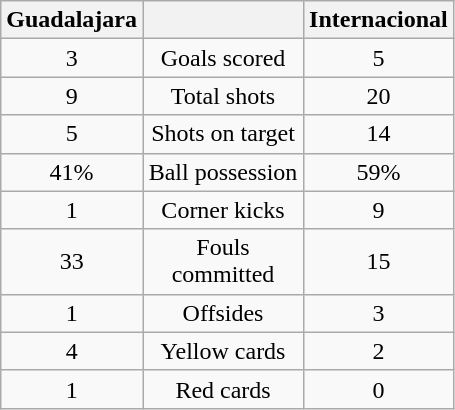<table class="wikitable" style="text-align: center">
<tr>
<th width=70>Guadalajara</th>
<th width=100></th>
<th width=70>Internacional</th>
</tr>
<tr>
<td>3</td>
<td>Goals scored</td>
<td>5</td>
</tr>
<tr>
<td>9</td>
<td>Total shots</td>
<td>20</td>
</tr>
<tr>
<td>5</td>
<td>Shots on target</td>
<td>14</td>
</tr>
<tr>
<td>41%</td>
<td>Ball possession</td>
<td>59%</td>
</tr>
<tr>
<td>1</td>
<td>Corner kicks</td>
<td>9</td>
</tr>
<tr>
<td>33</td>
<td>Fouls committed</td>
<td>15</td>
</tr>
<tr>
<td>1</td>
<td>Offsides</td>
<td>3</td>
</tr>
<tr>
<td>4</td>
<td>Yellow cards</td>
<td>2</td>
</tr>
<tr>
<td>1</td>
<td>Red cards</td>
<td>0</td>
</tr>
</table>
